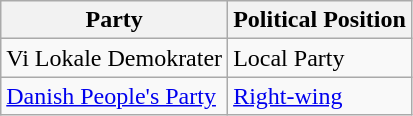<table class="wikitable mw-collapsible mw-collapsed">
<tr>
<th>Party</th>
<th>Political Position</th>
</tr>
<tr>
<td>Vi Lokale Demokrater</td>
<td>Local Party</td>
</tr>
<tr>
<td><a href='#'>Danish People's Party</a></td>
<td><a href='#'>Right-wing</a></td>
</tr>
</table>
